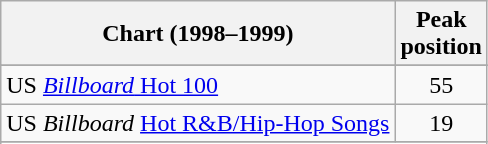<table class="wikitable sortable plainrowheaders">
<tr>
<th align="left">Chart (1998–1999)</th>
<th align="center">Peak<br>position</th>
</tr>
<tr>
</tr>
<tr>
</tr>
<tr>
</tr>
<tr>
<td align="left">US <a href='#'><em>Billboard</em> Hot 100</a></td>
<td align="center">55</td>
</tr>
<tr>
<td align="left">US <em>Billboard</em> <a href='#'>Hot R&B/Hip-Hop Songs</a></td>
<td align="center">19</td>
</tr>
<tr>
</tr>
<tr>
</tr>
</table>
